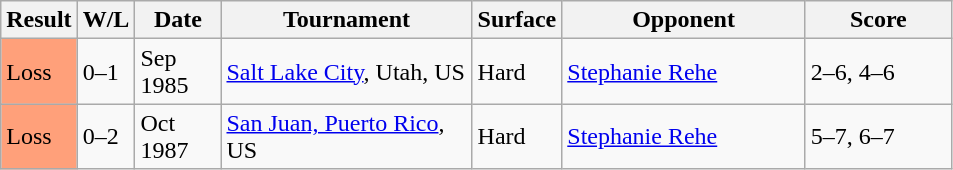<table class="sortable wikitable">
<tr>
<th>Result</th>
<th style="width:30px" class="unsortable">W/L</th>
<th style="width:50px">Date</th>
<th style="width:160px">Tournament</th>
<th style="width:50px">Surface</th>
<th style="width:155px">Opponent</th>
<th style="width:90px" class="unsortable">Score</th>
</tr>
<tr>
<td style="background:#ffa07a;">Loss</td>
<td>0–1</td>
<td>Sep 1985</td>
<td><a href='#'>Salt Lake City</a>, Utah, US</td>
<td>Hard</td>
<td> <a href='#'>Stephanie Rehe</a></td>
<td>2–6, 4–6</td>
</tr>
<tr>
<td style="background:#ffa07a;">Loss</td>
<td>0–2</td>
<td>Oct 1987</td>
<td><a href='#'>San Juan, Puerto Rico</a>, US</td>
<td>Hard</td>
<td> <a href='#'>Stephanie Rehe</a></td>
<td>5–7, 6–7</td>
</tr>
</table>
